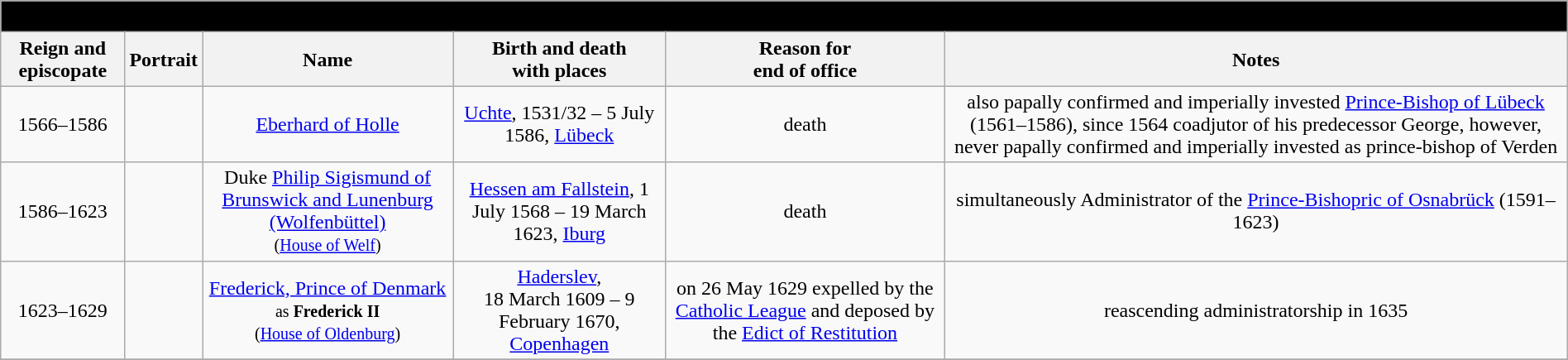<table width=100% class="wikitable">
<tr>
<td colspan="6" bgcolor=black align=center><strong><span> Lutheran Administrators of the Prince-Bishopric (1566–1630)</span></strong></td>
</tr>
<tr>
<th>Reign and episcopate</th>
<th>Portrait</th>
<th>Name</th>
<th>Birth and death<br>with places</th>
<th>Reason for <br>end of office</th>
<th>Notes</th>
</tr>
<tr>
<td align=center>1566–1586</td>
<td align=center></td>
<td align="center"><a href='#'>Eberhard of Holle</a></td>
<td align="center"><a href='#'>Uchte</a>, 1531/32 – 5 July 1586, <a href='#'>Lübeck</a></td>
<td align="center">death</td>
<td align="center">also papally confirmed and imperially invested <a href='#'>Prince-Bishop of Lübeck</a> (1561–1586), since 1564 coadjutor of his predecessor George, however, never papally confirmed and imperially invested as prince-bishop of Verden</td>
</tr>
<tr>
<td align=center>1586–1623</td>
<td align=center></td>
<td align="center">Duke <a href='#'>Philip Sigismund of Brunswick and Lunenburg (Wolfenbüttel)</a><br><small>(<a href='#'>House of Welf</a>)</small></td>
<td align="center"><a href='#'>Hessen am Fallstein</a>, 1 July 1568 – 19 March 1623, <a href='#'>Iburg</a></td>
<td align="center">death</td>
<td align="center">simultaneously Administrator of the <a href='#'>Prince-Bishopric of Osnabrück</a> (1591–1623)</td>
</tr>
<tr>
<td align=center>1623–1629</td>
<td align=center></td>
<td align="center"><a href='#'>Frederick, Prince of Denmark</a> <br><small>as <strong>Frederick II</strong><br>(<a href='#'>House of Oldenburg</a>)</small></td>
<td align="center"><a href='#'>Haderslev</a>, <br>18 March 1609 – 9 February 1670, <br><a href='#'>Copenhagen</a></td>
<td align="center">on 26 May 1629 expelled by the <a href='#'>Catholic League</a> and deposed by the <a href='#'>Edict of Restitution</a></td>
<td align="center">reascending administratorship in 1635</td>
</tr>
<tr>
</tr>
</table>
